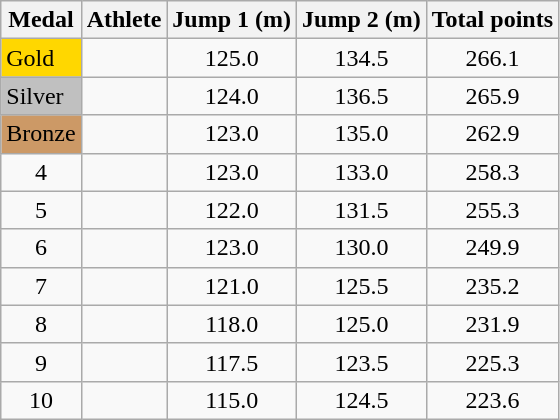<table class="wikitable">
<tr>
<th>Medal</th>
<th>Athlete</th>
<th>Jump 1 (m)</th>
<th>Jump 2 (m)</th>
<th>Total points</th>
</tr>
<tr>
<td bgcolor="gold">Gold</td>
<td></td>
<td align=center>125.0</td>
<td align=center>134.5</td>
<td align=center>266.1</td>
</tr>
<tr>
<td bgcolor="silver">Silver</td>
<td></td>
<td align=center>124.0</td>
<td align=center>136.5</td>
<td align=center>265.9</td>
</tr>
<tr>
<td bgcolor="CC9966">Bronze</td>
<td></td>
<td align=center>123.0</td>
<td align=center>135.0</td>
<td align=center>262.9</td>
</tr>
<tr>
<td align=center>4</td>
<td></td>
<td align=center>123.0</td>
<td align=center>133.0</td>
<td align=center>258.3</td>
</tr>
<tr>
<td align=center>5</td>
<td></td>
<td align=center>122.0</td>
<td align=center>131.5</td>
<td align=center>255.3</td>
</tr>
<tr>
<td align=center>6</td>
<td></td>
<td align=center>123.0</td>
<td align=center>130.0</td>
<td align=center>249.9</td>
</tr>
<tr>
<td align=center>7</td>
<td></td>
<td align=center>121.0</td>
<td align=center>125.5</td>
<td align=center>235.2</td>
</tr>
<tr>
<td align=center>8</td>
<td></td>
<td align=center>118.0</td>
<td align=center>125.0</td>
<td align=center>231.9</td>
</tr>
<tr>
<td align=center>9</td>
<td></td>
<td align=center>117.5</td>
<td align=center>123.5</td>
<td align=center>225.3</td>
</tr>
<tr>
<td align=center>10</td>
<td></td>
<td align=center>115.0</td>
<td align=center>124.5</td>
<td align=center>223.6</td>
</tr>
</table>
